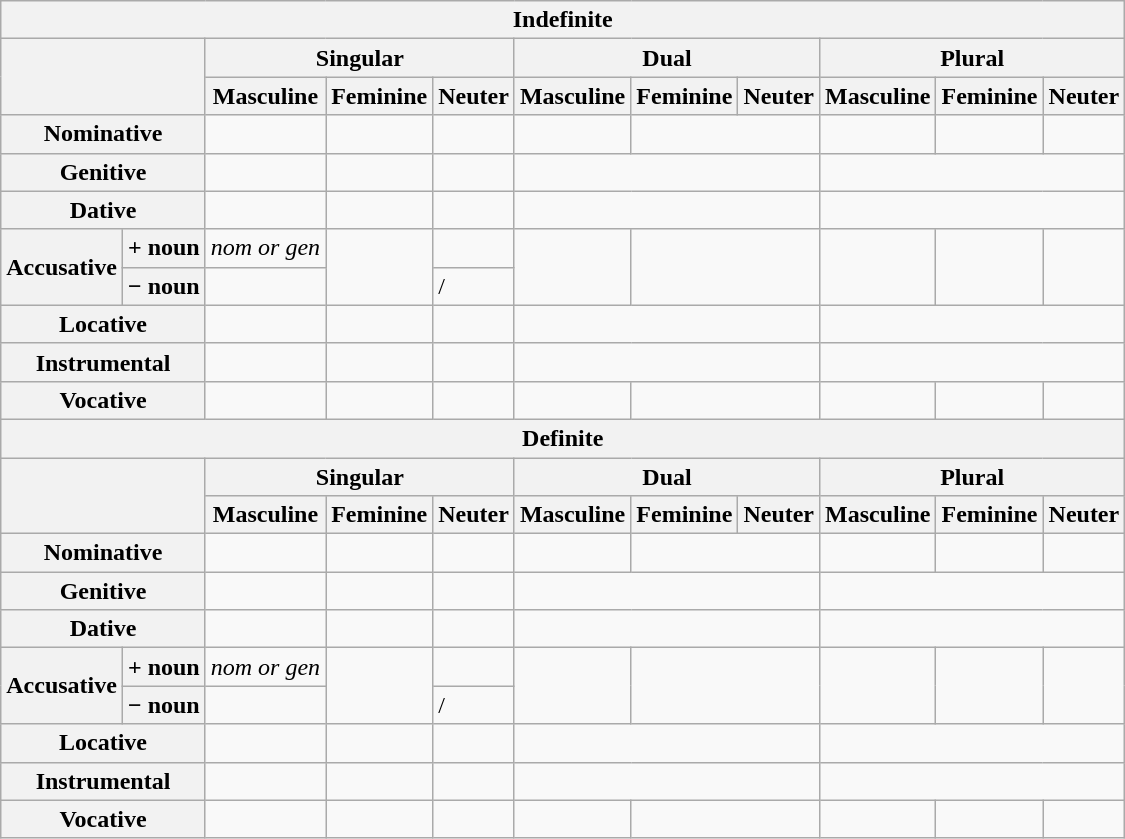<table class="wikitable">
<tr>
<th colspan="11">Indefinite</th>
</tr>
<tr>
<th colspan="2" rowspan="2"></th>
<th colspan="3">Singular</th>
<th colspan="3">Dual</th>
<th colspan="3">Plural</th>
</tr>
<tr>
<th>Masculine</th>
<th>Feminine</th>
<th>Neuter</th>
<th>Masculine</th>
<th>Feminine</th>
<th>Neuter</th>
<th>Masculine</th>
<th>Feminine</th>
<th>Neuter</th>
</tr>
<tr>
<th colspan="2">Nominative</th>
<td></td>
<td></td>
<td></td>
<td></td>
<td colspan="2"></td>
<td></td>
<td></td>
<td></td>
</tr>
<tr>
<th colspan="2">Genitive</th>
<td></td>
<td></td>
<td></td>
<td colspan="3"></td>
<td colspan="3"></td>
</tr>
<tr>
<th colspan="2">Dative</th>
<td></td>
<td></td>
<td></td>
<td colspan="3"></td>
<td colspan="3"></td>
</tr>
<tr>
<th rowspan="2">Accusative</th>
<th>+ noun</th>
<td><em>nom or gen</em></td>
<td rowspan="2"></td>
<td></td>
<td rowspan="2"></td>
<td colspan="2" rowspan="2"></td>
<td rowspan="2"></td>
<td rowspan="2"></td>
<td rowspan="2"></td>
</tr>
<tr>
<th>− noun</th>
<td></td>
<td> /<br></td>
</tr>
<tr>
<th colspan="2">Locative</th>
<td></td>
<td></td>
<td></td>
<td colspan="3"></td>
<td colspan="3"></td>
</tr>
<tr>
<th colspan="2">Instrumental</th>
<td></td>
<td></td>
<td></td>
<td colspan="3"></td>
<td colspan="3"></td>
</tr>
<tr>
<th colspan="2">Vocative</th>
<td></td>
<td></td>
<td></td>
<td></td>
<td colspan="2"></td>
<td></td>
<td></td>
<td></td>
</tr>
<tr>
<th colspan="11">Definite</th>
</tr>
<tr>
<th colspan="2" rowspan="2"></th>
<th colspan="3">Singular</th>
<th colspan="3">Dual</th>
<th colspan="3">Plural</th>
</tr>
<tr>
<th>Masculine</th>
<th>Feminine</th>
<th>Neuter</th>
<th>Masculine</th>
<th>Feminine</th>
<th>Neuter</th>
<th>Masculine</th>
<th>Feminine</th>
<th>Neuter</th>
</tr>
<tr>
<th colspan="2">Nominative</th>
<td></td>
<td></td>
<td></td>
<td></td>
<td colspan="2"></td>
<td></td>
<td></td>
<td></td>
</tr>
<tr>
<th colspan="2">Genitive</th>
<td></td>
<td></td>
<td></td>
<td colspan="3"></td>
<td colspan="3"></td>
</tr>
<tr>
<th colspan="2">Dative</th>
<td></td>
<td></td>
<td></td>
<td colspan="3"></td>
<td colspan="3"></td>
</tr>
<tr>
<th rowspan="2">Accusative</th>
<th>+ noun</th>
<td><em>nom or gen</em></td>
<td rowspan="2"></td>
<td></td>
<td rowspan="2"></td>
<td colspan="2" rowspan="2"></td>
<td rowspan="2"></td>
<td rowspan="2"></td>
<td rowspan="2"></td>
</tr>
<tr>
<th>− noun</th>
<td></td>
<td> /<br></td>
</tr>
<tr>
<th colspan="2">Locative</th>
<td></td>
<td></td>
<td></td>
<td colspan="3"></td>
<td colspan="3"></td>
</tr>
<tr>
<th colspan="2">Instrumental</th>
<td></td>
<td></td>
<td></td>
<td colspan="3"></td>
<td colspan="3"></td>
</tr>
<tr>
<th colspan="2">Vocative</th>
<td></td>
<td></td>
<td></td>
<td></td>
<td colspan="2"></td>
<td></td>
<td></td>
<td></td>
</tr>
</table>
